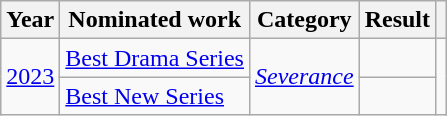<table class="wikitable">
<tr>
<th scope="col" style="width:1em;">Year</th>
<th scope="col">Nominated work</th>
<th scope="col">Category</th>
<th scope="col">Result</th>
<th scope="col"></th>
</tr>
<tr>
<td style="text-align:center;", rowspan="2"><a href='#'>2023</a></td>
<td><a href='#'>Best Drama Series</a></td>
<td rowspan="2"><a href='#'> <em>Severance</em></a></td>
<td></td>
<td style="text-align:center;", rowspan="2"></td>
</tr>
<tr>
<td><a href='#'>Best New Series</a></td>
<td></td>
</tr>
</table>
